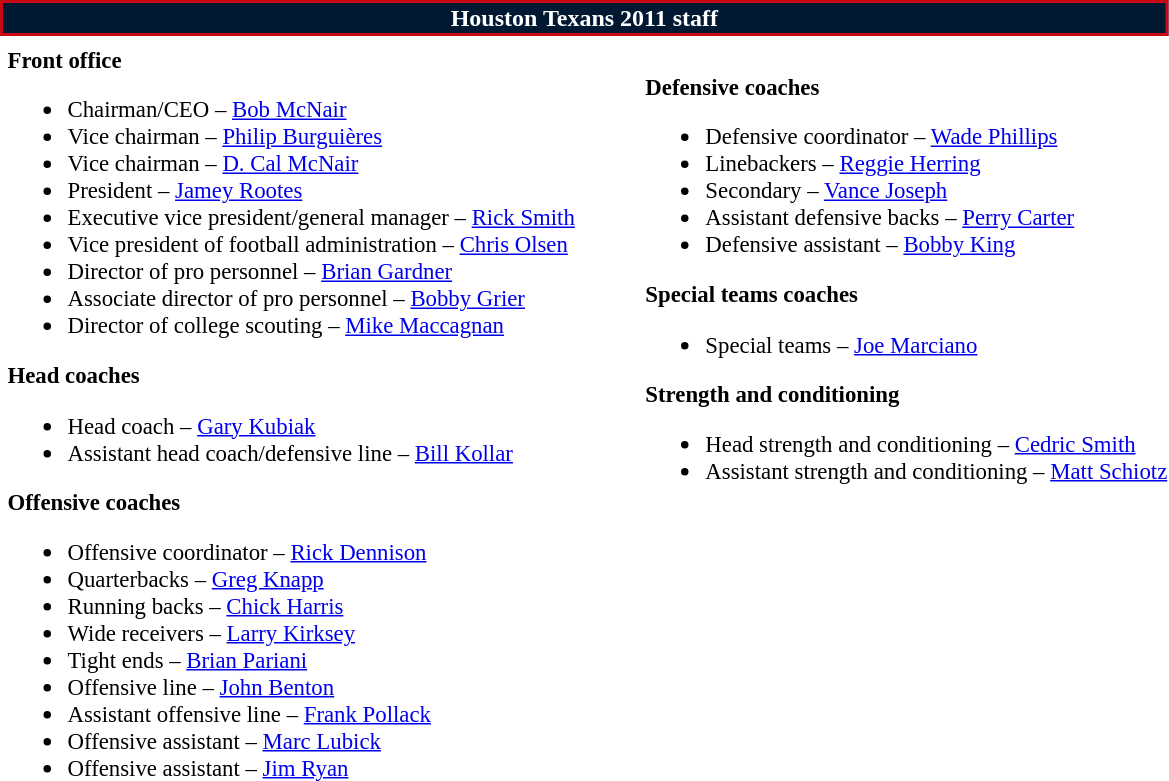<table class="toccolours" style="text-align: left;">
<tr>
<th colspan="7" style="background:#001831; color:white; text-align: center; border:2px solid #C80815;"><strong>Houston Texans 2011 staff</strong></th>
</tr>
<tr>
<td colspan=7 align="right"></td>
</tr>
<tr>
<td valign="top"></td>
<td style="font-size: 95%;" valign="top"><strong>Front office</strong><br><ul><li>Chairman/CEO – <a href='#'>Bob McNair</a></li><li>Vice chairman – <a href='#'>Philip Burguières</a></li><li>Vice chairman – <a href='#'>D. Cal McNair</a></li><li>President – <a href='#'>Jamey Rootes</a></li><li>Executive vice president/general manager – <a href='#'>Rick Smith</a></li><li>Vice president of football administration – <a href='#'>Chris Olsen</a></li><li>Director of pro personnel – <a href='#'>Brian Gardner</a></li><li>Associate director of pro personnel – <a href='#'>Bobby Grier</a></li><li>Director of college scouting – <a href='#'>Mike Maccagnan</a></li></ul><strong>Head coaches</strong><ul><li>Head coach – <a href='#'>Gary Kubiak</a></li><li>Assistant head coach/defensive line – <a href='#'>Bill Kollar</a></li></ul><strong>Offensive coaches</strong><ul><li>Offensive coordinator – <a href='#'>Rick Dennison</a></li><li>Quarterbacks – <a href='#'>Greg Knapp</a></li><li>Running backs – <a href='#'>Chick Harris</a></li><li>Wide receivers – <a href='#'>Larry Kirksey</a></li><li>Tight ends – <a href='#'>Brian Pariani</a></li><li>Offensive line – <a href='#'>John Benton</a></li><li>Assistant offensive line – <a href='#'>Frank Pollack</a></li><li>Offensive assistant – <a href='#'>Marc Lubick</a></li><li>Offensive assistant – <a href='#'>Jim Ryan</a></li></ul></td>
<td width="35"> </td>
<td valign="top"></td>
<td style="font-size: 95%;" valign="top"><br><strong>Defensive coaches</strong><ul><li>Defensive coordinator – <a href='#'>Wade Phillips</a></li><li>Linebackers – <a href='#'>Reggie Herring</a></li><li>Secondary – <a href='#'>Vance Joseph</a></li><li>Assistant defensive backs – <a href='#'>Perry Carter</a></li><li>Defensive assistant – <a href='#'>Bobby King</a></li></ul><strong>Special teams coaches</strong><ul><li>Special teams – <a href='#'>Joe Marciano</a></li></ul><strong>Strength and conditioning</strong><ul><li>Head strength and conditioning – <a href='#'>Cedric Smith</a></li><li>Assistant strength and conditioning – <a href='#'>Matt Schiotz</a></li></ul></td>
</tr>
</table>
